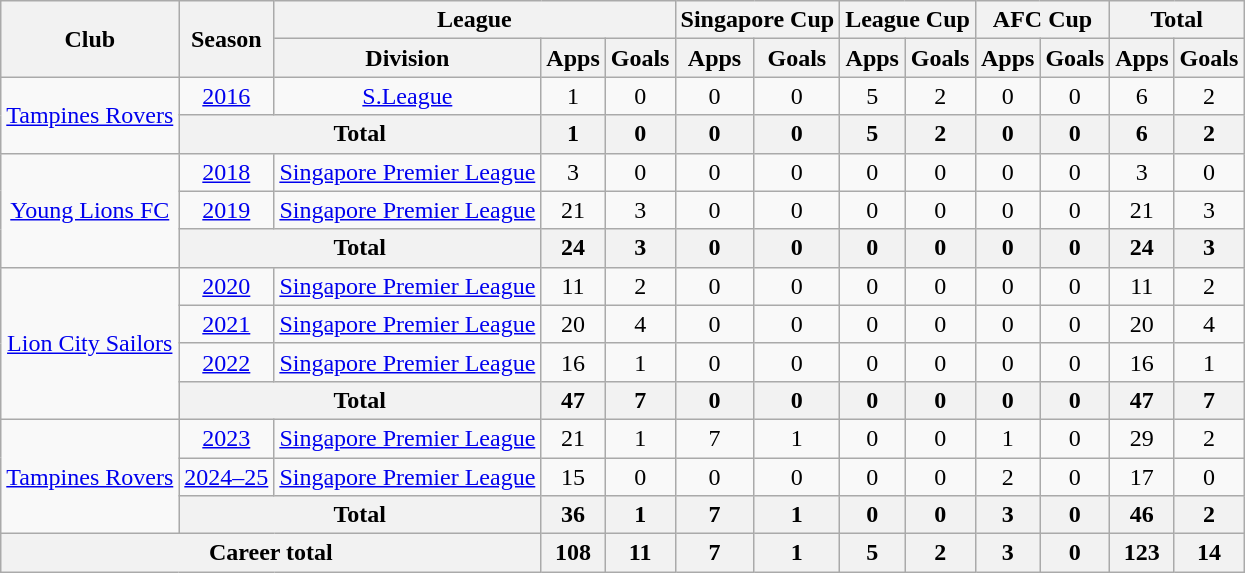<table class="wikitable" style="text-align: center">
<tr>
<th rowspan="2">Club</th>
<th rowspan="2">Season</th>
<th colspan="3">League</th>
<th colspan="2">Singapore Cup</th>
<th colspan="2">League Cup</th>
<th colspan="2">AFC Cup</th>
<th colspan="2">Total</th>
</tr>
<tr>
<th>Division</th>
<th>Apps</th>
<th>Goals</th>
<th>Apps</th>
<th>Goals</th>
<th>Apps</th>
<th>Goals</th>
<th>Apps</th>
<th>Goals</th>
<th>Apps</th>
<th>Goals</th>
</tr>
<tr>
<td rowspan="2"><a href='#'>Tampines Rovers</a></td>
<td><a href='#'>2016</a></td>
<td><a href='#'>S.League</a></td>
<td>1</td>
<td>0</td>
<td>0</td>
<td>0</td>
<td>5</td>
<td>2</td>
<td>0</td>
<td>0</td>
<td>6</td>
<td>2</td>
</tr>
<tr>
<th colspan=2>Total</th>
<th>1</th>
<th>0</th>
<th>0</th>
<th>0</th>
<th>5</th>
<th>2</th>
<th>0</th>
<th>0</th>
<th>6</th>
<th>2</th>
</tr>
<tr>
<td rowspan="3"><a href='#'>Young Lions FC</a></td>
<td><a href='#'>2018</a></td>
<td><a href='#'>Singapore Premier League</a></td>
<td>3</td>
<td>0</td>
<td>0</td>
<td>0</td>
<td>0</td>
<td>0</td>
<td>0</td>
<td>0</td>
<td>3</td>
<td>0</td>
</tr>
<tr>
<td><a href='#'>2019</a></td>
<td><a href='#'>Singapore Premier League</a></td>
<td>21</td>
<td>3</td>
<td>0</td>
<td>0</td>
<td>0</td>
<td>0</td>
<td>0</td>
<td>0</td>
<td>21</td>
<td>3</td>
</tr>
<tr>
<th colspan=2>Total</th>
<th>24</th>
<th>3</th>
<th>0</th>
<th>0</th>
<th>0</th>
<th>0</th>
<th>0</th>
<th>0</th>
<th>24</th>
<th>3</th>
</tr>
<tr>
<td rowspan="4"><a href='#'>Lion City Sailors</a></td>
<td><a href='#'>2020</a></td>
<td><a href='#'>Singapore Premier League</a></td>
<td>11</td>
<td>2</td>
<td>0</td>
<td>0</td>
<td>0</td>
<td>0</td>
<td>0</td>
<td>0</td>
<td>11</td>
<td>2</td>
</tr>
<tr>
<td><a href='#'>2021</a></td>
<td><a href='#'>Singapore Premier League</a></td>
<td>20</td>
<td>4</td>
<td>0</td>
<td>0</td>
<td>0</td>
<td>0</td>
<td>0</td>
<td>0</td>
<td>20</td>
<td>4</td>
</tr>
<tr>
<td><a href='#'>2022</a></td>
<td><a href='#'>Singapore Premier League</a></td>
<td>16</td>
<td>1</td>
<td>0</td>
<td>0</td>
<td>0</td>
<td>0</td>
<td>0</td>
<td>0</td>
<td>16</td>
<td>1</td>
</tr>
<tr>
<th colspan=2>Total</th>
<th>47</th>
<th>7</th>
<th>0</th>
<th>0</th>
<th>0</th>
<th>0</th>
<th>0</th>
<th>0</th>
<th>47</th>
<th>7</th>
</tr>
<tr>
<td rowspan="3"><a href='#'>Tampines Rovers</a></td>
<td><a href='#'>2023</a></td>
<td><a href='#'>Singapore Premier League</a></td>
<td>21</td>
<td>1</td>
<td>7</td>
<td>1</td>
<td>0</td>
<td>0</td>
<td>1</td>
<td>0</td>
<td>29</td>
<td>2</td>
</tr>
<tr>
<td><a href='#'>2024–25</a></td>
<td><a href='#'>Singapore Premier League</a></td>
<td>15</td>
<td>0</td>
<td>0</td>
<td>0</td>
<td>0</td>
<td>0</td>
<td>2</td>
<td>0</td>
<td>17</td>
<td>0</td>
</tr>
<tr>
<th colspan=2>Total</th>
<th>36</th>
<th>1</th>
<th>7</th>
<th>1</th>
<th>0</th>
<th>0</th>
<th>3</th>
<th>0</th>
<th>46</th>
<th>2</th>
</tr>
<tr>
<th colspan=3>Career total</th>
<th>108</th>
<th>11</th>
<th>7</th>
<th>1</th>
<th>5</th>
<th>2</th>
<th>3</th>
<th>0</th>
<th>123</th>
<th>14</th>
</tr>
</table>
